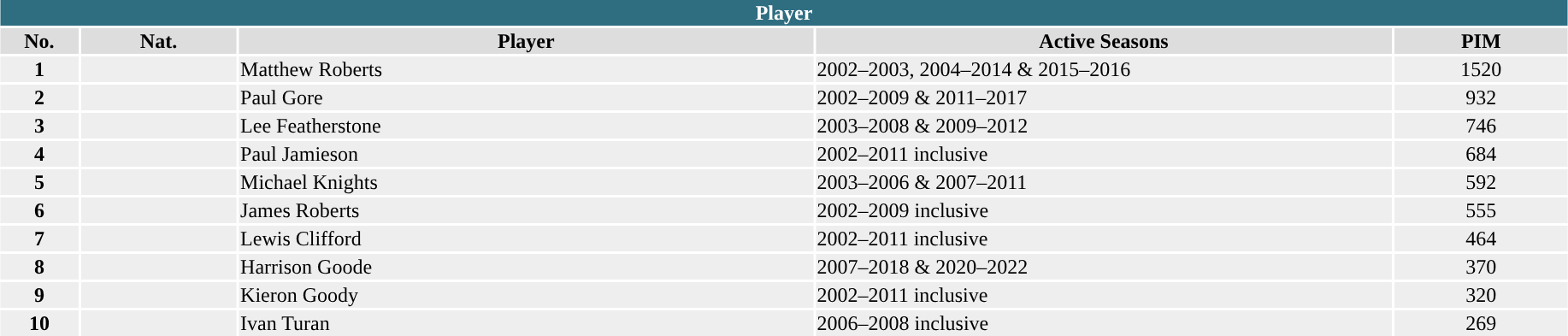<table class="toccolours"  style="width:97%; clear:both; margin:1.5em auto; text-align:center;">
<tr>
<th colspan="11" style="background:#2f6d81; color:white;”">Player</th>
</tr>
<tr style="background:#ddd;">
<th width=5%>No.</th>
<th width=10%>Nat.</th>
<th !width=30%>Player</th>
<th width=37%>Active Seasons</th>
<th widith=18%>PIM</th>
</tr>
<tr style="background:#eee;">
<td><strong>1</strong></td>
<td></td>
<td align="left">Matthew Roberts</td>
<td align=left>2002–2003, 2004–2014 & 2015–2016</td>
<td>1520</td>
</tr>
<tr style="background:#eee;">
<td><strong>2</strong></td>
<td></td>
<td align=left>Paul Gore</td>
<td align=left>2002–2009 & 2011–2017</td>
<td>932</td>
</tr>
<tr style="background:#eee;">
<td><strong>3</strong></td>
<td></td>
<td align=left>Lee Featherstone</td>
<td align=left>2003–2008 & 2009–2012</td>
<td>746</td>
</tr>
<tr style="background:#eee;">
<td><strong>4</strong></td>
<td></td>
<td align=left>Paul Jamieson</td>
<td align=left>2002–2011 inclusive</td>
<td>684</td>
</tr>
<tr style="background:#eee;">
<td><strong>5</strong></td>
<td></td>
<td align=left>Michael Knights</td>
<td align=left>2003–2006 & 2007–2011</td>
<td>592</td>
</tr>
<tr style="background:#eee;">
<td><strong>6</strong></td>
<td></td>
<td align=left>James Roberts</td>
<td align=left>2002–2009 inclusive</td>
<td>555</td>
</tr>
<tr style="background:#eee;">
<td><strong>7</strong></td>
<td></td>
<td align=left>Lewis Clifford</td>
<td align=left>2002–2011 inclusive</td>
<td>464</td>
</tr>
<tr style="background:#eee;">
<td><strong>8</strong></td>
<td></td>
<td align=left>Harrison Goode</td>
<td align=left>2007–2018 & 2020–2022</td>
<td>370</td>
</tr>
<tr style="background:#eee;">
<td><strong>9</strong></td>
<td></td>
<td align=left>Kieron Goody</td>
<td align=left>2002–2011 inclusive</td>
<td>320</td>
</tr>
<tr style="background:#eee;">
<td><strong>10</strong></td>
<td></td>
<td align=left>Ivan Turan</td>
<td align=left>2006–2008 inclusive</td>
<td>269</td>
</tr>
</table>
